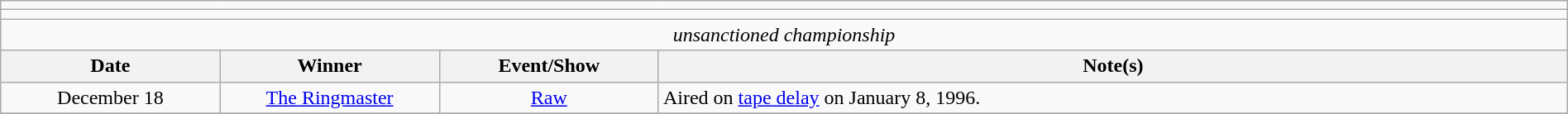<table class="wikitable" style="text-align:center; width:100%;">
<tr>
<td colspan="5"></td>
</tr>
<tr>
<td colspan="5"><strong></strong></td>
</tr>
<tr>
<td colspan="5"><em>unsanctioned championship</em></td>
</tr>
<tr>
<th width=14%>Date</th>
<th width=14%>Winner</th>
<th width=14%>Event/Show</th>
<th width=58%>Note(s)</th>
</tr>
<tr>
<td>December 18</td>
<td><a href='#'>The Ringmaster</a></td>
<td><a href='#'>Raw</a></td>
<td align=left>Aired on <a href='#'>tape delay</a> on January 8, 1996.</td>
</tr>
<tr>
</tr>
</table>
